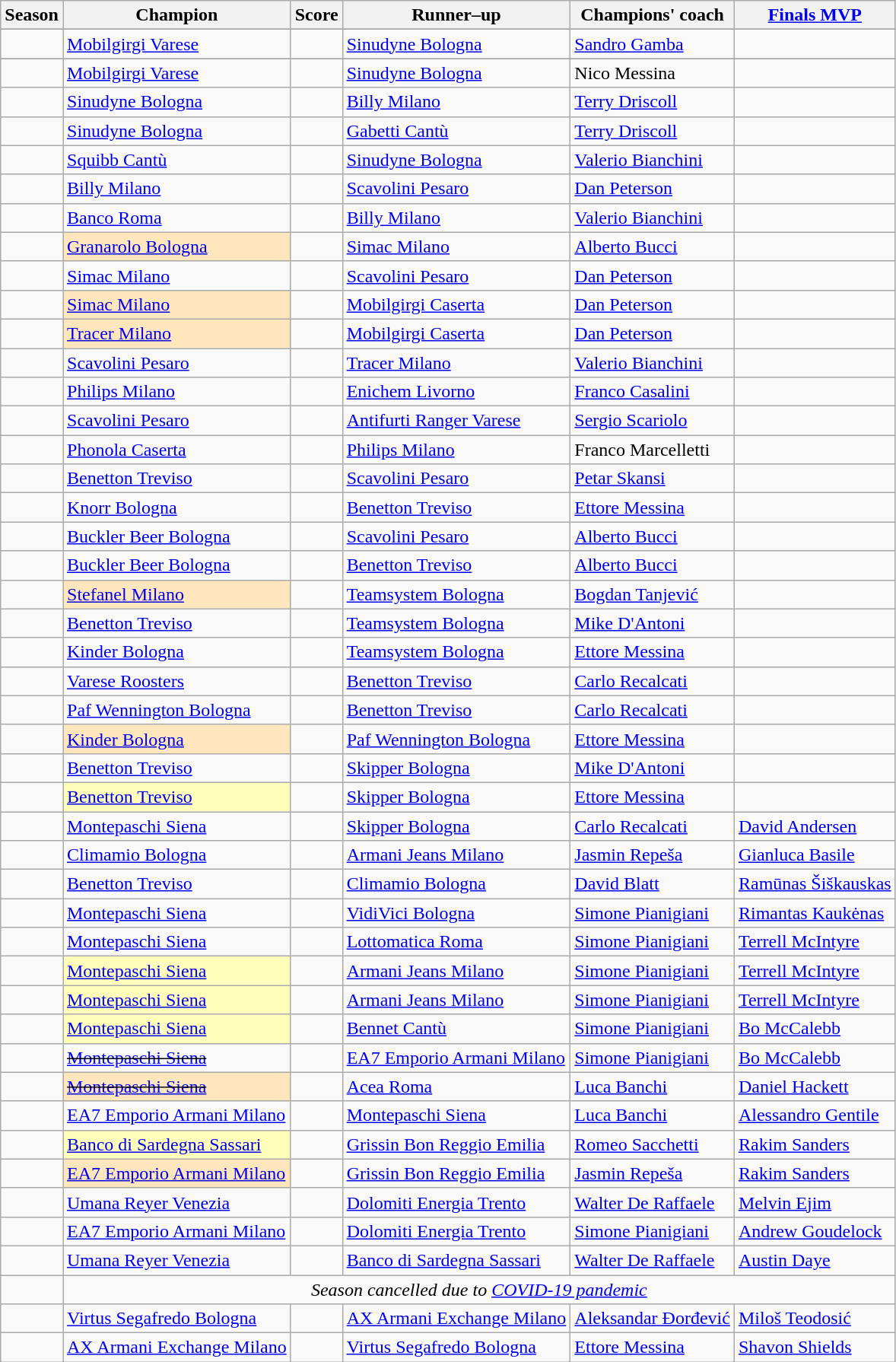<table class="wikitable sortable">
<tr>
<th>Season</th>
<th>Champion</th>
<th>Score</th>
<th>Runner–up</th>
<th>Champions' coach</th>
<th><a href='#'>Finals MVP</a></th>
</tr>
<tr>
</tr>
<tr>
<td></td>
<td><a href='#'>Mobilgirgi Varese</a></td>
<td></td>
<td><a href='#'>Sinudyne Bologna</a></td>
<td> <a href='#'>Sandro Gamba</a></td>
<td></td>
</tr>
<tr>
</tr>
<tr>
<td></td>
<td><a href='#'>Mobilgirgi Varese</a></td>
<td></td>
<td><a href='#'>Sinudyne Bologna</a></td>
<td> Nico Messina</td>
<td></td>
</tr>
<tr>
<td></td>
<td><a href='#'>Sinudyne Bologna</a></td>
<td></td>
<td><a href='#'>Billy Milano</a></td>
<td> <a href='#'>Terry Driscoll</a></td>
<td></td>
</tr>
<tr>
<td></td>
<td><a href='#'>Sinudyne Bologna</a></td>
<td></td>
<td><a href='#'>Gabetti Cantù</a></td>
<td> <a href='#'>Terry Driscoll</a></td>
<td></td>
</tr>
<tr>
<td></td>
<td><a href='#'>Squibb Cantù</a></td>
<td></td>
<td><a href='#'>Sinudyne Bologna</a></td>
<td> <a href='#'>Valerio Bianchini</a></td>
<td></td>
</tr>
<tr>
<td></td>
<td><a href='#'>Billy Milano</a></td>
<td></td>
<td><a href='#'>Scavolini Pesaro</a></td>
<td> <a href='#'>Dan Peterson</a></td>
<td></td>
</tr>
<tr>
<td></td>
<td><a href='#'>Banco Roma</a></td>
<td></td>
<td><a href='#'>Billy Milano</a></td>
<td> <a href='#'>Valerio Bianchini</a></td>
<td></td>
</tr>
<tr>
<td></td>
<td style="background-color:#FFE6BD"><a href='#'>Granarolo Bologna</a> </td>
<td></td>
<td><a href='#'>Simac Milano</a></td>
<td> <a href='#'>Alberto Bucci</a></td>
<td></td>
</tr>
<tr>
<td></td>
<td><a href='#'>Simac Milano</a></td>
<td></td>
<td><a href='#'>Scavolini Pesaro</a></td>
<td> <a href='#'>Dan Peterson</a></td>
<td></td>
</tr>
<tr>
<td></td>
<td style="background-color:#FFE6BD"><a href='#'>Simac Milano</a> </td>
<td></td>
<td><a href='#'>Mobilgirgi Caserta</a></td>
<td> <a href='#'>Dan Peterson</a></td>
<td></td>
</tr>
<tr>
<td></td>
<td style="background-color:#FFE6BD"><a href='#'>Tracer Milano</a> </td>
<td></td>
<td><a href='#'>Mobilgirgi Caserta</a></td>
<td> <a href='#'>Dan Peterson</a></td>
<td></td>
</tr>
<tr>
<td></td>
<td><a href='#'>Scavolini Pesaro</a></td>
<td></td>
<td><a href='#'>Tracer Milano</a></td>
<td> <a href='#'>Valerio Bianchini</a></td>
<td></td>
</tr>
<tr>
<td></td>
<td><a href='#'>Philips Milano</a></td>
<td></td>
<td><a href='#'>Enichem Livorno</a></td>
<td> <a href='#'>Franco Casalini</a></td>
<td></td>
</tr>
<tr>
<td></td>
<td><a href='#'>Scavolini Pesaro</a></td>
<td></td>
<td><a href='#'>Antifurti Ranger Varese</a></td>
<td> <a href='#'>Sergio Scariolo</a></td>
<td></td>
</tr>
<tr>
<td></td>
<td><a href='#'>Phonola Caserta</a></td>
<td></td>
<td><a href='#'>Philips Milano</a></td>
<td> Franco Marcelletti</td>
<td></td>
</tr>
<tr>
<td></td>
<td><a href='#'>Benetton Treviso</a></td>
<td></td>
<td><a href='#'>Scavolini Pesaro</a></td>
<td> <a href='#'>Petar Skansi</a></td>
<td></td>
</tr>
<tr>
<td></td>
<td><a href='#'>Knorr Bologna</a></td>
<td></td>
<td><a href='#'>Benetton Treviso</a></td>
<td> <a href='#'>Ettore Messina</a></td>
<td></td>
</tr>
<tr>
<td></td>
<td><a href='#'>Buckler Beer Bologna</a></td>
<td></td>
<td><a href='#'>Scavolini Pesaro</a></td>
<td> <a href='#'>Alberto Bucci</a></td>
<td></td>
</tr>
<tr>
<td></td>
<td><a href='#'>Buckler Beer Bologna</a></td>
<td></td>
<td><a href='#'>Benetton Treviso</a></td>
<td> <a href='#'>Alberto Bucci</a></td>
<td></td>
</tr>
<tr>
<td></td>
<td style="background-color:#FFE6BD"><a href='#'>Stefanel Milano</a> </td>
<td></td>
<td><a href='#'>Teamsystem Bologna</a></td>
<td> <a href='#'>Bogdan Tanjević</a></td>
<td></td>
</tr>
<tr>
<td></td>
<td><a href='#'>Benetton Treviso</a></td>
<td></td>
<td><a href='#'>Teamsystem Bologna</a></td>
<td> <a href='#'>Mike D'Antoni</a></td>
<td></td>
</tr>
<tr>
<td></td>
<td><a href='#'>Kinder Bologna</a></td>
<td></td>
<td><a href='#'>Teamsystem Bologna</a></td>
<td> <a href='#'>Ettore Messina</a></td>
<td></td>
</tr>
<tr>
<td></td>
<td><a href='#'>Varese Roosters</a></td>
<td></td>
<td><a href='#'>Benetton Treviso</a></td>
<td> <a href='#'>Carlo Recalcati</a></td>
<td></td>
</tr>
<tr>
<td></td>
<td><a href='#'>Paf Wennington Bologna</a></td>
<td></td>
<td><a href='#'>Benetton Treviso</a></td>
<td> <a href='#'>Carlo Recalcati</a></td>
<td></td>
</tr>
<tr>
<td></td>
<td style="background-color:#FFE6BD"><a href='#'>Kinder Bologna</a> </td>
<td></td>
<td><a href='#'>Paf Wennington Bologna</a></td>
<td> <a href='#'>Ettore Messina</a></td>
<td></td>
</tr>
<tr>
<td></td>
<td><a href='#'>Benetton Treviso</a></td>
<td></td>
<td><a href='#'>Skipper Bologna</a></td>
<td> <a href='#'>Mike D'Antoni</a></td>
<td></td>
</tr>
<tr>
<td></td>
<td style="background-color:#ffb"><a href='#'>Benetton Treviso</a> </td>
<td></td>
<td><a href='#'>Skipper Bologna</a></td>
<td> <a href='#'>Ettore Messina</a></td>
<td></td>
</tr>
<tr>
<td></td>
<td><a href='#'>Montepaschi Siena</a></td>
<td></td>
<td><a href='#'>Skipper Bologna</a></td>
<td> <a href='#'>Carlo Recalcati</a></td>
<td> <a href='#'>David Andersen</a></td>
</tr>
<tr>
<td></td>
<td><a href='#'>Climamio Bologna</a></td>
<td></td>
<td><a href='#'>Armani Jeans Milano</a></td>
<td> <a href='#'>Jasmin Repeša</a></td>
<td> <a href='#'>Gianluca Basile</a></td>
</tr>
<tr>
<td></td>
<td><a href='#'>Benetton Treviso</a></td>
<td></td>
<td><a href='#'>Climamio Bologna</a></td>
<td> <a href='#'>David Blatt</a></td>
<td> <a href='#'>Ramūnas Šiškauskas</a></td>
</tr>
<tr>
<td></td>
<td><a href='#'>Montepaschi Siena</a></td>
<td></td>
<td><a href='#'>VidiVici Bologna</a></td>
<td> <a href='#'>Simone Pianigiani</a></td>
<td> <a href='#'>Rimantas Kaukėnas</a></td>
</tr>
<tr>
<td></td>
<td><a href='#'>Montepaschi Siena</a></td>
<td></td>
<td><a href='#'>Lottomatica Roma</a></td>
<td> <a href='#'>Simone Pianigiani</a></td>
<td> <a href='#'>Terrell McIntyre</a></td>
</tr>
<tr>
<td></td>
<td style="background-color:#ffb"><a href='#'>Montepaschi Siena</a> </td>
<td></td>
<td><a href='#'>Armani Jeans Milano</a></td>
<td> <a href='#'>Simone Pianigiani</a></td>
<td> <a href='#'>Terrell McIntyre</a></td>
</tr>
<tr>
<td></td>
<td style="background-color:#ffb"><a href='#'>Montepaschi Siena</a> </td>
<td></td>
<td><a href='#'>Armani Jeans Milano</a></td>
<td> <a href='#'>Simone Pianigiani</a></td>
<td> <a href='#'>Terrell McIntyre</a></td>
</tr>
<tr>
<td></td>
<td style="background-color:#ffb"><a href='#'>Montepaschi Siena</a> </td>
<td></td>
<td><a href='#'>Bennet Cantù</a></td>
<td> <a href='#'>Simone Pianigiani</a></td>
<td> <a href='#'>Bo McCalebb</a></td>
</tr>
<tr>
<td></td>
<td><s><a href='#'>Montepaschi Siena</a></s> </td>
<td></td>
<td><a href='#'>EA7 Emporio Armani Milano</a></td>
<td> <a href='#'>Simone Pianigiani</a></td>
<td> <a href='#'>Bo McCalebb</a></td>
</tr>
<tr>
<td></td>
<td style="background-color:#FFE6BD"><s><a href='#'>Montepaschi Siena</a> </s></td>
<td></td>
<td><a href='#'>Acea Roma</a></td>
<td> <a href='#'>Luca Banchi</a></td>
<td> <a href='#'>Daniel Hackett</a></td>
</tr>
<tr>
<td></td>
<td><a href='#'>EA7 Emporio Armani Milano</a></td>
<td></td>
<td><a href='#'>Montepaschi Siena</a></td>
<td> <a href='#'>Luca Banchi</a></td>
<td> <a href='#'>Alessandro Gentile</a></td>
</tr>
<tr>
<td></td>
<td style="background-color:#ffb"><a href='#'>Banco di Sardegna Sassari</a> </td>
<td></td>
<td><a href='#'>Grissin Bon Reggio Emilia</a></td>
<td> <a href='#'>Romeo Sacchetti</a></td>
<td> <a href='#'>Rakim Sanders</a></td>
</tr>
<tr>
<td></td>
<td style="background-color:#FFE6BD"><a href='#'>EA7 Emporio Armani Milano</a> </td>
<td></td>
<td><a href='#'>Grissin Bon Reggio Emilia</a></td>
<td> <a href='#'>Jasmin Repeša</a></td>
<td> <a href='#'>Rakim Sanders</a></td>
</tr>
<tr>
<td></td>
<td><a href='#'>Umana Reyer Venezia</a></td>
<td></td>
<td><a href='#'>Dolomiti Energia Trento</a></td>
<td> <a href='#'>Walter De Raffaele</a></td>
<td> <a href='#'>Melvin Ejim</a></td>
</tr>
<tr>
<td></td>
<td><a href='#'>EA7 Emporio Armani Milano</a></td>
<td></td>
<td><a href='#'>Dolomiti Energia Trento</a></td>
<td> <a href='#'>Simone Pianigiani</a></td>
<td> <a href='#'>Andrew Goudelock</a></td>
</tr>
<tr>
<td></td>
<td><a href='#'>Umana Reyer Venezia</a></td>
<td></td>
<td><a href='#'>Banco di Sardegna Sassari</a></td>
<td> <a href='#'>Walter De Raffaele</a></td>
<td> <a href='#'>Austin Daye</a></td>
</tr>
<tr>
<td></td>
<td colspan="5" style="text-align:center;"><em>Season cancelled due to <a href='#'>COVID-19 pandemic</a></em></td>
</tr>
<tr>
<td></td>
<td><a href='#'>Virtus Segafredo Bologna</a></td>
<td></td>
<td><a href='#'>AX Armani Exchange Milano</a></td>
<td> <a href='#'>Aleksandar Đorđević</a></td>
<td> <a href='#'>Miloš Teodosić</a></td>
</tr>
<tr>
<td></td>
<td><a href='#'>AX Armani Exchange Milano</a></td>
<td></td>
<td><a href='#'>Virtus Segafredo Bologna</a></td>
<td> <a href='#'>Ettore Messina</a></td>
<td> <a href='#'>Shavon Shields</a></td>
</tr>
</table>
